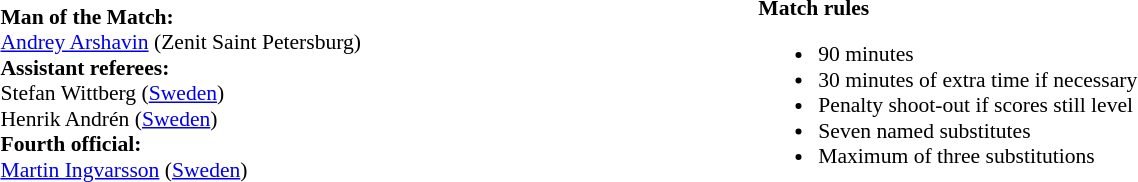<table width=100% style="font-size: 90%">
<tr>
<td><br><strong>Man of the Match:</strong>
<br><a href='#'>Andrey Arshavin</a> (Zenit Saint Petersburg)<br><strong>Assistant referees:</strong>
<br>Stefan Wittberg (<a href='#'>Sweden</a>)
<br>Henrik Andrén (<a href='#'>Sweden</a>)
<br><strong>Fourth official:</strong>
<br><a href='#'>Martin Ingvarsson</a> (<a href='#'>Sweden</a>)</td>
<td style="width:60%; vertical-align:top;"><br><strong>Match rules</strong><ul><li>90 minutes</li><li>30 minutes of extra time if necessary</li><li>Penalty shoot-out if scores still level</li><li>Seven named substitutes</li><li>Maximum of three substitutions</li></ul></td>
</tr>
</table>
